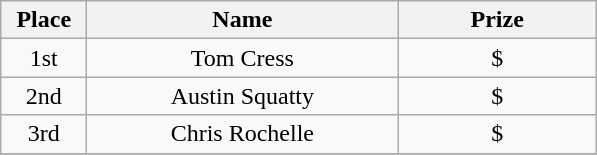<table class="wikitable">
<tr>
<th width="50">Place</th>
<th width="200">Name</th>
<th width="125">Prize</th>
</tr>
<tr>
<td align = "center">1st</td>
<td align = "center">Tom Cress</td>
<td align = "center">$</td>
</tr>
<tr>
<td align = "center">2nd</td>
<td align = "center">Austin Squatty</td>
<td align = "center">$</td>
</tr>
<tr>
<td align = "center">3rd</td>
<td align = "center">Chris Rochelle</td>
<td align = "center">$</td>
</tr>
<tr>
</tr>
</table>
